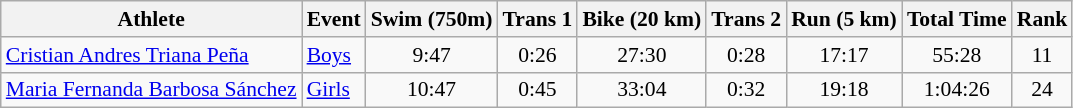<table class="wikitable" style="font-size:90%;">
<tr>
<th>Athlete</th>
<th>Event</th>
<th>Swim (750m)</th>
<th>Trans 1</th>
<th>Bike (20 km)</th>
<th>Trans 2</th>
<th>Run (5 km)</th>
<th>Total Time</th>
<th>Rank</th>
</tr>
<tr align=center>
<td align=left><a href='#'>Cristian Andres Triana Peña</a></td>
<td align=left><a href='#'>Boys</a></td>
<td>9:47</td>
<td>0:26</td>
<td>27:30</td>
<td>0:28</td>
<td>17:17</td>
<td>55:28</td>
<td>11</td>
</tr>
<tr align=center>
<td align=left><a href='#'>Maria Fernanda Barbosa Sánchez</a></td>
<td align=left><a href='#'>Girls</a></td>
<td>10:47</td>
<td>0:45</td>
<td>33:04</td>
<td>0:32</td>
<td>19:18</td>
<td>1:04:26</td>
<td>24</td>
</tr>
</table>
